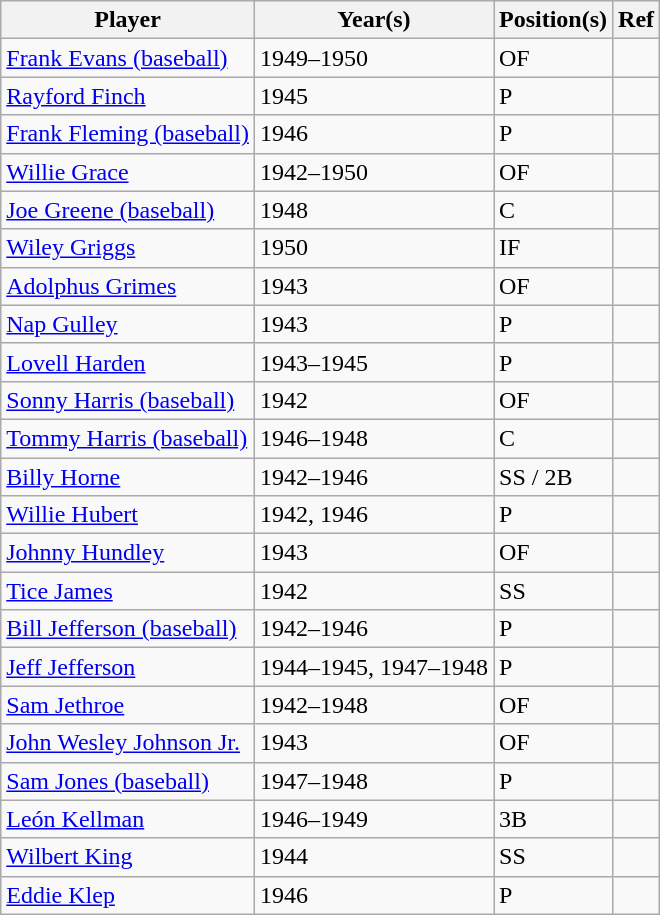<table class="wikitable">
<tr>
<th>Player</th>
<th>Year(s)</th>
<th>Position(s)</th>
<th>Ref</th>
</tr>
<tr>
<td><a href='#'>Frank Evans (baseball)</a></td>
<td>1949–1950</td>
<td>OF</td>
<td></td>
</tr>
<tr>
<td><a href='#'>Rayford Finch</a></td>
<td>1945</td>
<td>P</td>
<td></td>
</tr>
<tr>
<td><a href='#'>Frank Fleming (baseball)</a></td>
<td>1946</td>
<td>P</td>
<td></td>
</tr>
<tr>
<td><a href='#'>Willie Grace</a></td>
<td>1942–1950</td>
<td>OF</td>
<td></td>
</tr>
<tr>
<td><a href='#'>Joe Greene (baseball)</a></td>
<td>1948</td>
<td>C</td>
<td></td>
</tr>
<tr>
<td><a href='#'>Wiley Griggs</a></td>
<td>1950</td>
<td>IF</td>
<td></td>
</tr>
<tr>
<td><a href='#'>Adolphus Grimes</a></td>
<td>1943</td>
<td>OF</td>
<td></td>
</tr>
<tr>
<td><a href='#'>Nap Gulley</a></td>
<td>1943</td>
<td>P</td>
<td></td>
</tr>
<tr>
<td><a href='#'>Lovell Harden</a></td>
<td>1943–1945</td>
<td>P</td>
<td></td>
</tr>
<tr>
<td><a href='#'>Sonny Harris (baseball)</a></td>
<td>1942</td>
<td>OF</td>
<td></td>
</tr>
<tr>
<td><a href='#'>Tommy Harris (baseball)</a></td>
<td>1946–1948</td>
<td>C</td>
<td></td>
</tr>
<tr>
<td><a href='#'>Billy Horne</a></td>
<td>1942–1946</td>
<td>SS / 2B</td>
<td></td>
</tr>
<tr>
<td><a href='#'>Willie Hubert</a></td>
<td>1942, 1946</td>
<td>P</td>
<td></td>
</tr>
<tr>
<td><a href='#'>Johnny Hundley</a></td>
<td>1943</td>
<td>OF</td>
<td></td>
</tr>
<tr>
<td><a href='#'>Tice James</a></td>
<td>1942</td>
<td>SS</td>
<td></td>
</tr>
<tr>
<td><a href='#'>Bill Jefferson (baseball)</a></td>
<td>1942–1946</td>
<td>P</td>
<td></td>
</tr>
<tr>
<td><a href='#'>Jeff Jefferson</a></td>
<td>1944–1945, 1947–1948</td>
<td>P</td>
<td></td>
</tr>
<tr>
<td><a href='#'>Sam Jethroe</a></td>
<td>1942–1948</td>
<td>OF</td>
<td></td>
</tr>
<tr>
<td><a href='#'>John Wesley Johnson Jr.</a></td>
<td>1943</td>
<td>OF</td>
<td></td>
</tr>
<tr>
<td><a href='#'>Sam Jones (baseball)</a></td>
<td>1947–1948</td>
<td>P</td>
<td></td>
</tr>
<tr>
<td><a href='#'>León Kellman</a></td>
<td>1946–1949</td>
<td>3B</td>
<td></td>
</tr>
<tr>
<td><a href='#'>Wilbert King</a></td>
<td>1944</td>
<td>SS</td>
<td></td>
</tr>
<tr>
<td><a href='#'>Eddie Klep</a></td>
<td>1946</td>
<td>P</td>
<td></td>
</tr>
</table>
